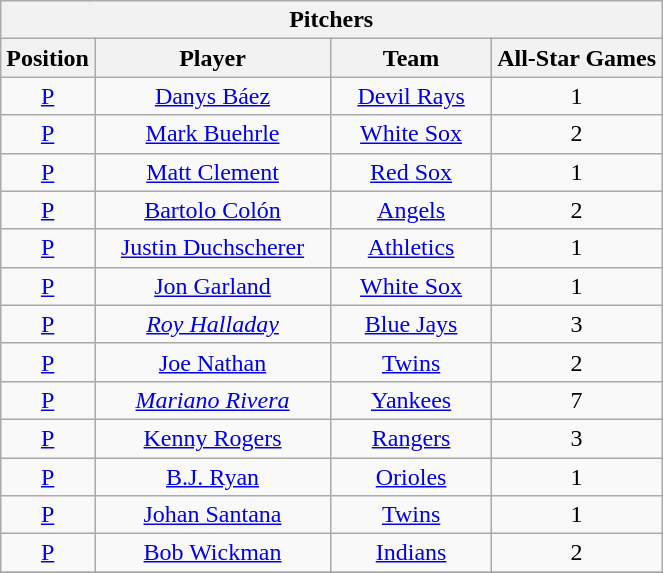<table class="wikitable" style="font-size: 100%; text-align:right;">
<tr>
<th colspan="4">Pitchers</th>
</tr>
<tr>
<th>Position</th>
<th width="150">Player</th>
<th width="100">Team</th>
<th>All-Star Games</th>
</tr>
<tr>
<td align="center"><a href='#'>P</a></td>
<td align="center"><a href='#'>Danys Báez</a></td>
<td align="center"><a href='#'>Devil Rays</a></td>
<td align="center">1</td>
</tr>
<tr>
<td align="center"><a href='#'>P</a></td>
<td align="center"><a href='#'>Mark Buehrle</a></td>
<td align="center"><a href='#'>White Sox</a></td>
<td align="center">2</td>
</tr>
<tr>
<td align="center"><a href='#'>P</a></td>
<td align="center"><a href='#'>Matt Clement</a></td>
<td align="center"><a href='#'>Red Sox</a></td>
<td align="center">1</td>
</tr>
<tr>
<td align="center"><a href='#'>P</a></td>
<td align="center"><a href='#'>Bartolo Colón</a></td>
<td align="center"><a href='#'>Angels</a></td>
<td align="center">2</td>
</tr>
<tr>
<td align="center"><a href='#'>P</a></td>
<td align="center"><a href='#'>Justin Duchscherer</a></td>
<td align="center"><a href='#'>Athletics</a></td>
<td align="center">1</td>
</tr>
<tr>
<td align="center"><a href='#'>P</a></td>
<td align="center"><a href='#'>Jon Garland</a></td>
<td align="center"><a href='#'>White Sox</a></td>
<td align="center">1</td>
</tr>
<tr>
<td align="center"><a href='#'>P</a></td>
<td align="center"><em><a href='#'>Roy Halladay</a></em></td>
<td align="center"><a href='#'>Blue Jays</a></td>
<td align="center">3</td>
</tr>
<tr>
<td align="center"><a href='#'>P</a></td>
<td align="center"><a href='#'>Joe Nathan</a></td>
<td align="center"><a href='#'>Twins</a></td>
<td align="center">2</td>
</tr>
<tr>
<td align="center"><a href='#'>P</a></td>
<td align="center"><em><a href='#'>Mariano Rivera</a></em></td>
<td align="center"><a href='#'>Yankees</a></td>
<td align="center">7</td>
</tr>
<tr>
<td align="center"><a href='#'>P</a></td>
<td align="center"><a href='#'>Kenny Rogers</a></td>
<td align="center"><a href='#'>Rangers</a></td>
<td align="center">3</td>
</tr>
<tr>
<td align="center"><a href='#'>P</a></td>
<td align="center"><a href='#'>B.J. Ryan</a></td>
<td align="center"><a href='#'>Orioles</a></td>
<td align="center">1</td>
</tr>
<tr>
<td align="center"><a href='#'>P</a></td>
<td align="center"><a href='#'>Johan Santana</a></td>
<td align="center"><a href='#'>Twins</a></td>
<td align="center">1</td>
</tr>
<tr>
<td align="center"><a href='#'>P</a></td>
<td align="center"><a href='#'>Bob Wickman</a></td>
<td align="center"><a href='#'>Indians</a></td>
<td align="center">2</td>
</tr>
<tr>
</tr>
</table>
